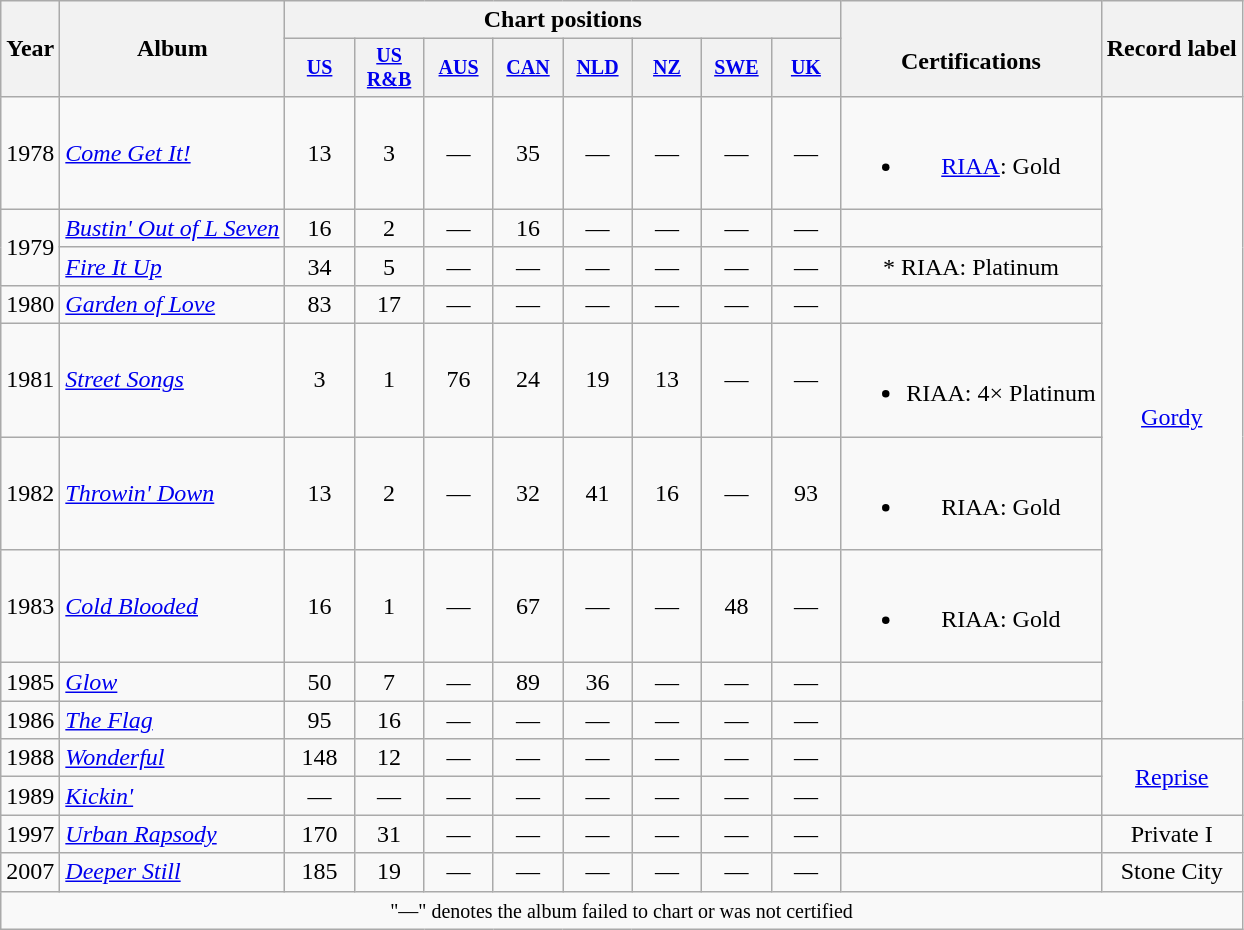<table class="wikitable" style="text-align:center;">
<tr>
<th rowspan="2">Year</th>
<th rowspan="2">Album</th>
<th colspan="8">Chart positions</th>
<th rowspan="2"><br>Certifications</th>
<th rowspan="2">Record label</th>
</tr>
<tr style="font-size:smaller;">
<th width="40"><a href='#'>US</a><br></th>
<th width="40"><a href='#'>US<br>R&B</a><br></th>
<th width="40"><a href='#'>AUS</a><br></th>
<th width="40"><a href='#'>CAN</a><br></th>
<th width="40"><a href='#'>NLD</a><br></th>
<th width="40"><a href='#'>NZ</a><br></th>
<th width="40"><a href='#'>SWE</a><br></th>
<th width="40"><a href='#'>UK</a><br></th>
</tr>
<tr>
<td>1978</td>
<td align="left"><em><a href='#'>Come Get It!</a></em></td>
<td>13</td>
<td>3</td>
<td>—</td>
<td>35</td>
<td>—</td>
<td>—</td>
<td>—</td>
<td>—</td>
<td><br><ul><li><a href='#'>RIAA</a>: Gold</li></ul></td>
<td rowspan="9"><a href='#'>Gordy</a></td>
</tr>
<tr>
<td rowspan="2">1979</td>
<td align="left"><em><a href='#'>Bustin' Out of L Seven</a></em></td>
<td>16</td>
<td>2</td>
<td>—</td>
<td>16</td>
<td>—</td>
<td>—</td>
<td>—</td>
<td>—</td>
<td></td>
</tr>
<tr>
<td align="left"><em><a href='#'>Fire It Up</a></em></td>
<td>34</td>
<td>5</td>
<td>—</td>
<td>—</td>
<td>—</td>
<td>—</td>
<td>—</td>
<td>—</td>
<td>* RIAA: Platinum</td>
</tr>
<tr>
<td>1980</td>
<td align="left"><em><a href='#'>Garden of Love</a></em></td>
<td>83</td>
<td>17</td>
<td>—</td>
<td>—</td>
<td>—</td>
<td>—</td>
<td>—</td>
<td>—</td>
<td></td>
</tr>
<tr>
<td>1981</td>
<td align="left"><em><a href='#'>Street Songs</a></em></td>
<td>3</td>
<td>1</td>
<td>76</td>
<td>24</td>
<td>19</td>
<td>13</td>
<td>—</td>
<td>—</td>
<td><br><ul><li>RIAA: 4× Platinum</li></ul></td>
</tr>
<tr>
<td>1982</td>
<td align="left"><em><a href='#'>Throwin' Down</a></em></td>
<td>13</td>
<td>2</td>
<td>—</td>
<td>32</td>
<td>41</td>
<td>16</td>
<td>—</td>
<td>93</td>
<td><br><ul><li>RIAA: Gold</li></ul></td>
</tr>
<tr>
<td>1983</td>
<td align="left"><em><a href='#'>Cold Blooded</a></em></td>
<td>16</td>
<td>1</td>
<td>—</td>
<td>67</td>
<td>—</td>
<td>—</td>
<td>48</td>
<td>—</td>
<td><br><ul><li>RIAA: Gold</li></ul></td>
</tr>
<tr>
<td>1985</td>
<td align="left"><em><a href='#'>Glow</a></em></td>
<td>50</td>
<td>7</td>
<td>—</td>
<td>89</td>
<td>36</td>
<td>—</td>
<td>—</td>
<td>—</td>
<td></td>
</tr>
<tr>
<td>1986</td>
<td align="left"><em><a href='#'>The Flag</a></em></td>
<td>95</td>
<td>16</td>
<td>—</td>
<td>—</td>
<td>—</td>
<td>—</td>
<td>—</td>
<td>—</td>
<td></td>
</tr>
<tr>
<td>1988</td>
<td align="left"><em><a href='#'>Wonderful</a></em></td>
<td>148</td>
<td>12</td>
<td>—</td>
<td>—</td>
<td>—</td>
<td>—</td>
<td>—</td>
<td>—</td>
<td></td>
<td rowspan="2"><a href='#'>Reprise</a></td>
</tr>
<tr>
<td>1989</td>
<td align="left"><em><a href='#'>Kickin'</a></em></td>
<td>—</td>
<td>—</td>
<td>—</td>
<td>—</td>
<td>—</td>
<td>—</td>
<td>—</td>
<td>—</td>
<td></td>
</tr>
<tr>
<td>1997</td>
<td align="left"><em><a href='#'>Urban Rapsody</a></em></td>
<td>170</td>
<td>31</td>
<td>—</td>
<td>—</td>
<td>—</td>
<td>—</td>
<td>—</td>
<td>—</td>
<td></td>
<td>Private I</td>
</tr>
<tr>
<td>2007</td>
<td align="left"><em><a href='#'>Deeper Still</a></em></td>
<td>185</td>
<td>19</td>
<td>—</td>
<td>—</td>
<td>—</td>
<td>—</td>
<td>—</td>
<td>—</td>
<td></td>
<td>Stone City</td>
</tr>
<tr>
<td colspan="12" align="center"><small>"—" denotes the album failed to chart or was not certified</small></td>
</tr>
</table>
